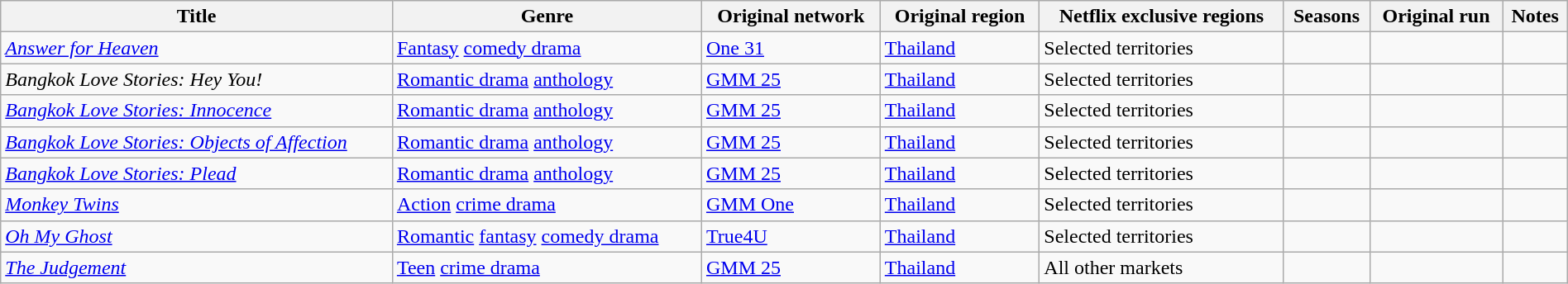<table class="wikitable sortable" style="width:100%;">
<tr>
<th scope="col" style="width:25%;">Title</th>
<th>Genre</th>
<th>Original network</th>
<th>Original region</th>
<th>Netflix exclusive regions</th>
<th>Seasons</th>
<th>Original run</th>
<th>Notes</th>
</tr>
<tr>
<td><em><a href='#'>Answer for Heaven</a></em></td>
<td><a href='#'>Fantasy</a> <a href='#'>comedy drama</a></td>
<td><a href='#'>One 31</a></td>
<td><a href='#'>Thailand</a></td>
<td>Selected territories</td>
<td></td>
<td></td>
<td></td>
</tr>
<tr>
<td><em>Bangkok Love Stories: Hey You!</em></td>
<td><a href='#'>Romantic drama</a> <a href='#'>anthology</a></td>
<td><a href='#'>GMM 25</a></td>
<td><a href='#'>Thailand</a></td>
<td>Selected territories</td>
<td></td>
<td></td>
<td></td>
</tr>
<tr>
<td><em><a href='#'>Bangkok Love Stories: Innocence</a></em></td>
<td><a href='#'>Romantic drama</a> <a href='#'>anthology</a></td>
<td><a href='#'>GMM 25</a></td>
<td><a href='#'>Thailand</a></td>
<td>Selected territories</td>
<td></td>
<td></td>
<td></td>
</tr>
<tr>
<td><em><a href='#'>Bangkok Love Stories: Objects of Affection</a></em></td>
<td><a href='#'>Romantic drama</a> <a href='#'>anthology</a></td>
<td><a href='#'>GMM 25</a></td>
<td><a href='#'>Thailand</a></td>
<td>Selected territories</td>
<td></td>
<td></td>
<td></td>
</tr>
<tr>
<td><em><a href='#'>Bangkok Love Stories: Plead</a></em></td>
<td><a href='#'>Romantic drama</a> <a href='#'>anthology</a></td>
<td><a href='#'>GMM 25</a></td>
<td><a href='#'>Thailand</a></td>
<td>Selected territories</td>
<td></td>
<td></td>
<td></td>
</tr>
<tr>
<td><em><a href='#'>Monkey Twins</a></em></td>
<td><a href='#'>Action</a> <a href='#'>crime drama</a></td>
<td><a href='#'>GMM One</a></td>
<td><a href='#'>Thailand</a></td>
<td>Selected territories</td>
<td></td>
<td></td>
<td></td>
</tr>
<tr>
<td><em><a href='#'>Oh My Ghost</a></em></td>
<td><a href='#'>Romantic</a> <a href='#'>fantasy</a> <a href='#'>comedy drama</a></td>
<td><a href='#'>True4U</a></td>
<td><a href='#'>Thailand</a></td>
<td>Selected territories</td>
<td All other markets></td>
<td></td>
<td></td>
</tr>
<tr>
<td><em><a href='#'>The Judgement</a></em></td>
<td><a href='#'>Teen</a> <a href='#'>crime drama</a></td>
<td><a href='#'>GMM 25</a></td>
<td><a href='#'>Thailand</a></td>
<td>All other markets</td>
<td></td>
<td></td>
<td></td>
</tr>
</table>
